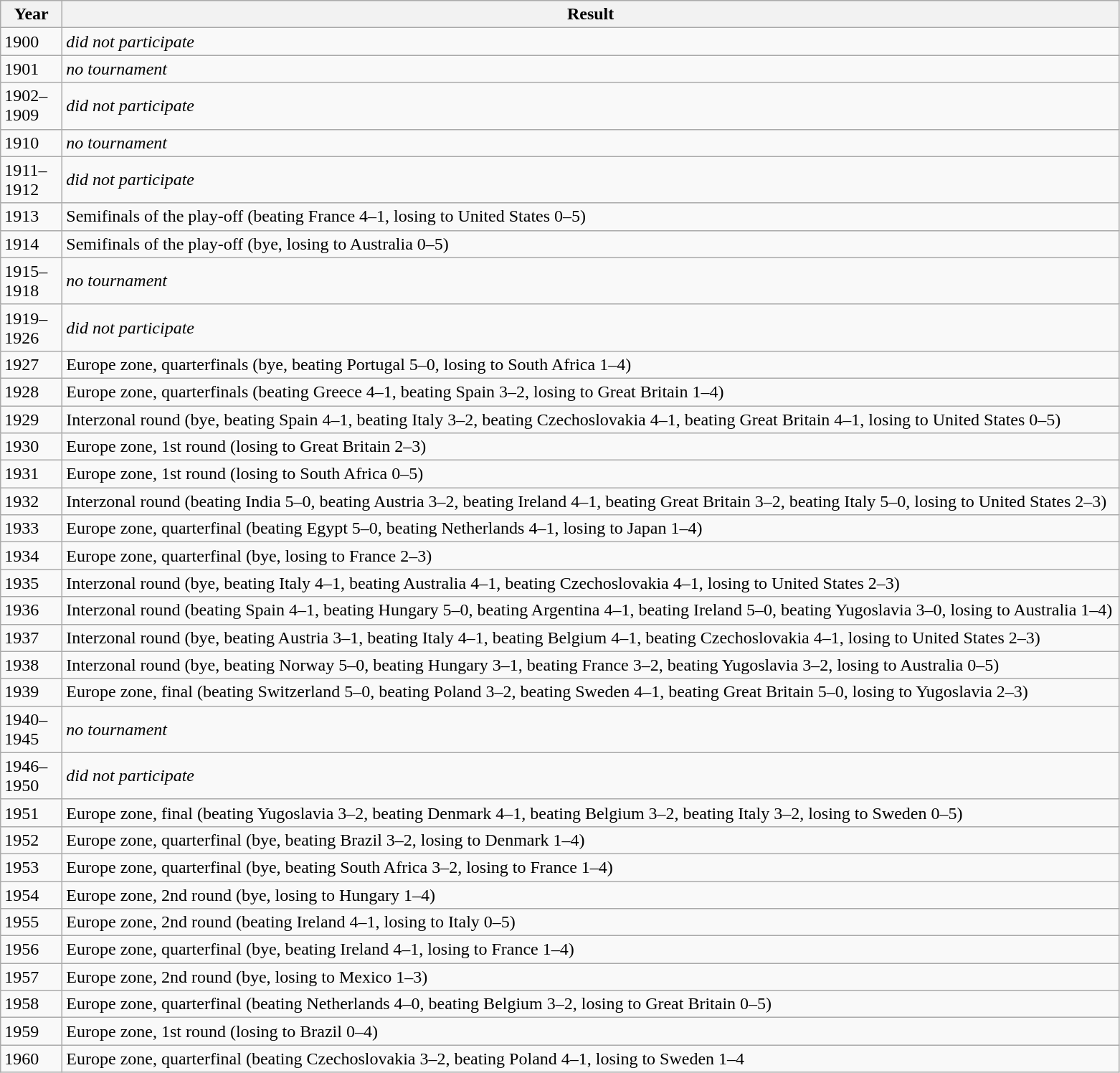<table class="wikitable collapsible collapsed">
<tr>
<th width="50">Year</th>
<th width="975">Result</th>
</tr>
<tr>
<td>1900</td>
<td><em>did not participate</em></td>
</tr>
<tr>
<td>1901</td>
<td><em>no tournament</em></td>
</tr>
<tr>
<td>1902–1909</td>
<td><em>did not participate</em></td>
</tr>
<tr>
<td>1910</td>
<td><em>no tournament</em></td>
</tr>
<tr>
<td>1911–1912</td>
<td><em>did not participate</em></td>
</tr>
<tr>
<td>1913</td>
<td>Semifinals of the play-off (beating France 4–1, losing to United States 0–5)</td>
</tr>
<tr>
<td>1914</td>
<td>Semifinals of the play-off (bye, losing to Australia 0–5)</td>
</tr>
<tr>
<td>1915–1918</td>
<td><em>no tournament</em></td>
</tr>
<tr>
<td>1919–1926</td>
<td><em>did not participate</em></td>
</tr>
<tr>
<td>1927</td>
<td>Europe zone, quarterfinals (bye, beating Portugal 5–0, losing to South Africa 1–4)</td>
</tr>
<tr>
<td>1928</td>
<td>Europe zone, quarterfinals (beating Greece 4–1, beating Spain 3–2, losing to Great Britain 1–4)</td>
</tr>
<tr>
<td>1929</td>
<td>Interzonal round (bye, beating Spain 4–1, beating Italy 3–2, beating Czechoslovakia 4–1, beating Great Britain 4–1, losing to United States 0–5)</td>
</tr>
<tr>
<td>1930</td>
<td>Europe zone, 1st round (losing to Great Britain 2–3)</td>
</tr>
<tr>
<td>1931</td>
<td>Europe zone, 1st round (losing to South Africa 0–5)</td>
</tr>
<tr>
<td>1932</td>
<td>Interzonal round (beating India 5–0, beating Austria 3–2, beating Ireland 4–1, beating Great Britain 3–2, beating Italy 5–0, losing to United States 2–3)</td>
</tr>
<tr>
<td>1933</td>
<td>Europe zone, quarterfinal (beating Egypt 5–0, beating Netherlands 4–1, losing to Japan 1–4)</td>
</tr>
<tr>
<td>1934</td>
<td>Europe zone, quarterfinal (bye, losing to France 2–3)</td>
</tr>
<tr>
<td>1935</td>
<td>Interzonal round (bye, beating Italy 4–1, beating Australia 4–1, beating Czechoslovakia 4–1, losing to United States 2–3)</td>
</tr>
<tr>
<td>1936</td>
<td>Interzonal round (beating Spain 4–1, beating Hungary 5–0, beating Argentina 4–1, beating Ireland 5–0, beating Yugoslavia 3–0, losing to Australia 1–4)</td>
</tr>
<tr>
<td>1937</td>
<td>Interzonal round (bye, beating Austria 3–1, beating Italy 4–1, beating Belgium 4–1, beating Czechoslovakia 4–1, losing to United States 2–3)</td>
</tr>
<tr>
<td>1938</td>
<td>Interzonal round (bye, beating Norway 5–0, beating Hungary 3–1, beating France 3–2, beating Yugoslavia 3–2, losing to Australia 0–5)</td>
</tr>
<tr>
<td>1939</td>
<td>Europe zone, final (beating Switzerland 5–0, beating Poland 3–2, beating Sweden 4–1, beating Great Britain 5–0, losing to Yugoslavia 2–3)</td>
</tr>
<tr>
<td>1940–1945</td>
<td><em>no tournament</em></td>
</tr>
<tr>
<td>1946–1950</td>
<td><em>did not participate</em></td>
</tr>
<tr>
<td>1951</td>
<td>Europe zone, final (beating Yugoslavia 3–2, beating Denmark 4–1, beating Belgium 3–2, beating Italy 3–2, losing to Sweden 0–5)</td>
</tr>
<tr>
<td>1952</td>
<td>Europe zone, quarterfinal (bye, beating Brazil 3–2, losing to Denmark 1–4)</td>
</tr>
<tr>
<td>1953</td>
<td>Europe zone, quarterfinal (bye, beating South Africa 3–2, losing to France 1–4)</td>
</tr>
<tr>
<td>1954</td>
<td>Europe zone, 2nd round (bye, losing to Hungary 1–4)</td>
</tr>
<tr>
<td>1955</td>
<td>Europe zone, 2nd round (beating Ireland 4–1, losing to Italy 0–5)</td>
</tr>
<tr>
<td>1956</td>
<td>Europe zone, quarterfinal (bye, beating Ireland 4–1, losing to France 1–4)</td>
</tr>
<tr>
<td>1957</td>
<td>Europe zone, 2nd round (bye, losing to Mexico 1–3)</td>
</tr>
<tr>
<td>1958</td>
<td>Europe zone, quarterfinal (beating Netherlands 4–0, beating Belgium 3–2, losing to Great Britain 0–5)</td>
</tr>
<tr>
<td>1959</td>
<td>Europe zone, 1st round (losing to Brazil 0–4)</td>
</tr>
<tr>
<td>1960</td>
<td>Europe zone, quarterfinal (beating Czechoslovakia 3–2, beating Poland 4–1, losing to Sweden 1–4</td>
</tr>
</table>
